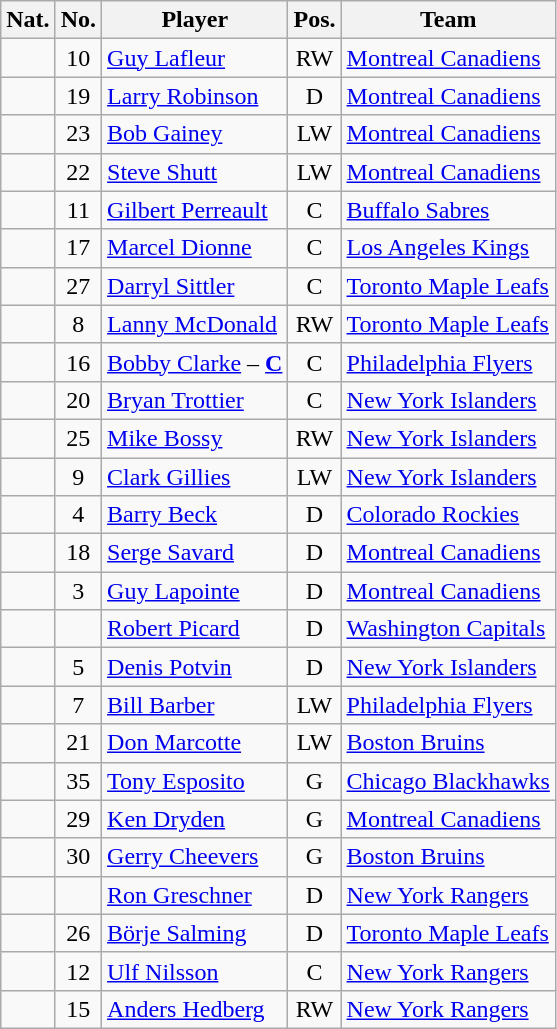<table class="wikitable sortable" style="text-align: center;">
<tr>
<th>Nat.</th>
<th>No.</th>
<th>Player</th>
<th>Pos.</th>
<th>Team</th>
</tr>
<tr>
<td></td>
<td>10</td>
<td align=left><a href='#'>Guy Lafleur</a></td>
<td>RW</td>
<td align=left> <a href='#'>Montreal Canadiens</a></td>
</tr>
<tr>
<td></td>
<td>19</td>
<td align=left><a href='#'>Larry Robinson</a></td>
<td>D</td>
<td align=left> <a href='#'>Montreal Canadiens</a></td>
</tr>
<tr>
<td></td>
<td>23</td>
<td align=left><a href='#'>Bob Gainey</a></td>
<td>LW</td>
<td align=left> <a href='#'>Montreal Canadiens</a></td>
</tr>
<tr>
<td></td>
<td>22</td>
<td align=left><a href='#'>Steve Shutt</a></td>
<td>LW</td>
<td align=left> <a href='#'>Montreal Canadiens</a></td>
</tr>
<tr>
<td></td>
<td>11</td>
<td align=left><a href='#'>Gilbert Perreault</a></td>
<td>C</td>
<td align=left> <a href='#'>Buffalo Sabres</a></td>
</tr>
<tr>
<td></td>
<td>17</td>
<td align=left><a href='#'>Marcel Dionne</a></td>
<td>C</td>
<td align=left> <a href='#'>Los Angeles Kings</a></td>
</tr>
<tr>
<td></td>
<td>27</td>
<td align=left><a href='#'>Darryl Sittler</a></td>
<td>C</td>
<td align=left> <a href='#'>Toronto Maple Leafs</a></td>
</tr>
<tr>
<td></td>
<td>8</td>
<td align=left><a href='#'>Lanny McDonald</a></td>
<td>RW</td>
<td align=left> <a href='#'>Toronto Maple Leafs</a></td>
</tr>
<tr>
<td></td>
<td>16</td>
<td align=left><a href='#'>Bobby Clarke</a> – <strong><a href='#'>C</a></strong></td>
<td>C</td>
<td align=left> <a href='#'>Philadelphia Flyers</a></td>
</tr>
<tr>
<td></td>
<td>20</td>
<td align=left><a href='#'>Bryan Trottier</a></td>
<td>C</td>
<td align=left> <a href='#'>New York Islanders</a></td>
</tr>
<tr>
<td></td>
<td>25</td>
<td align=left><a href='#'>Mike Bossy</a></td>
<td>RW</td>
<td align=left> <a href='#'>New York Islanders</a></td>
</tr>
<tr>
<td></td>
<td>9</td>
<td align=left><a href='#'>Clark Gillies</a></td>
<td>LW</td>
<td align=left> <a href='#'>New York Islanders</a></td>
</tr>
<tr>
<td></td>
<td>4</td>
<td align=left><a href='#'>Barry Beck</a></td>
<td>D</td>
<td align=left> <a href='#'>Colorado Rockies</a></td>
</tr>
<tr>
<td></td>
<td>18</td>
<td align=left><a href='#'>Serge Savard</a></td>
<td>D</td>
<td align=left> <a href='#'>Montreal Canadiens</a></td>
</tr>
<tr>
<td></td>
<td>3</td>
<td align=left><a href='#'>Guy Lapointe</a></td>
<td>D</td>
<td align=left> <a href='#'>Montreal Canadiens</a></td>
</tr>
<tr>
<td></td>
<td></td>
<td align=left><a href='#'>Robert Picard</a></td>
<td>D</td>
<td align=left> <a href='#'>Washington Capitals</a></td>
</tr>
<tr>
<td></td>
<td>5</td>
<td align=left><a href='#'>Denis Potvin</a></td>
<td>D</td>
<td align=left> <a href='#'>New York Islanders</a></td>
</tr>
<tr>
<td></td>
<td>7</td>
<td align=left><a href='#'>Bill Barber</a></td>
<td>LW</td>
<td align=left> <a href='#'>Philadelphia Flyers</a></td>
</tr>
<tr>
<td></td>
<td>21</td>
<td align=left><a href='#'>Don Marcotte</a></td>
<td>LW</td>
<td align=left> <a href='#'>Boston Bruins</a></td>
</tr>
<tr>
<td></td>
<td>35</td>
<td align=left><a href='#'>Tony Esposito</a></td>
<td>G</td>
<td align=left> <a href='#'>Chicago Blackhawks</a></td>
</tr>
<tr>
<td></td>
<td>29</td>
<td align=left><a href='#'>Ken Dryden</a></td>
<td>G</td>
<td align=left> <a href='#'>Montreal Canadiens</a></td>
</tr>
<tr>
<td></td>
<td>30</td>
<td align=left><a href='#'>Gerry Cheevers</a></td>
<td>G</td>
<td align=left> <a href='#'>Boston Bruins</a></td>
</tr>
<tr>
<td></td>
<td></td>
<td align=left><a href='#'>Ron Greschner</a></td>
<td>D</td>
<td align=left> <a href='#'>New York Rangers</a></td>
</tr>
<tr>
<td></td>
<td>26</td>
<td align=left><a href='#'>Börje Salming</a></td>
<td>D</td>
<td align=left> <a href='#'>Toronto Maple Leafs</a></td>
</tr>
<tr>
<td></td>
<td>12</td>
<td align=left><a href='#'>Ulf Nilsson</a></td>
<td>C</td>
<td align=left> <a href='#'>New York Rangers</a></td>
</tr>
<tr>
<td></td>
<td>15</td>
<td align=left><a href='#'>Anders Hedberg</a></td>
<td>RW</td>
<td align=left> <a href='#'>New York Rangers</a></td>
</tr>
</table>
